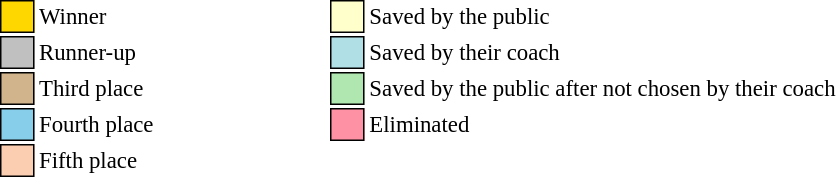<table class="toccolours" style="font-size: 95%; white-space: nowrap; float:left">
<tr>
<td style="background: gold; border:1px solid black">     </td>
<td>Winner</td>
<td>     </td>
<td>     </td>
<td>     </td>
<td>     </td>
<td>     </td>
<td style="background:#FFFFCC; border:1px solid black">     </td>
<td>Saved by the public</td>
</tr>
<tr>
<td style="background: silver; border:1px solid black">     </td>
<td>Runner-up</td>
<td>     </td>
<td>     </td>
<td>     </td>
<td>     </td>
<td>     </td>
<td style="background:#B0E0E6; border:1px solid black">     </td>
<td>Saved by their coach</td>
</tr>
<tr>
<td style="background: tan; border:1px solid black">     </td>
<td>Third place</td>
<td>     </td>
<td>     </td>
<td>     </td>
<td>     </td>
<td>     </td>
<td style="background:#b0e6b0; border:1px solid black">     </td>
<td>Saved by the public after not chosen by their coach</td>
</tr>
<tr>
<td style="background: skyblue; border:1px solid black">     </td>
<td>Fourth place</td>
<td>     </td>
<td>     </td>
<td>     </td>
<td>     </td>
<td>     </td>
<td style="background:#FF91A4; border:1px solid black">     </td>
<td>Eliminated</td>
</tr>
<tr>
<td style="background:#fbceb1; border:1px solid black">     </td>
<td>Fifth place</td>
</tr>
</table>
